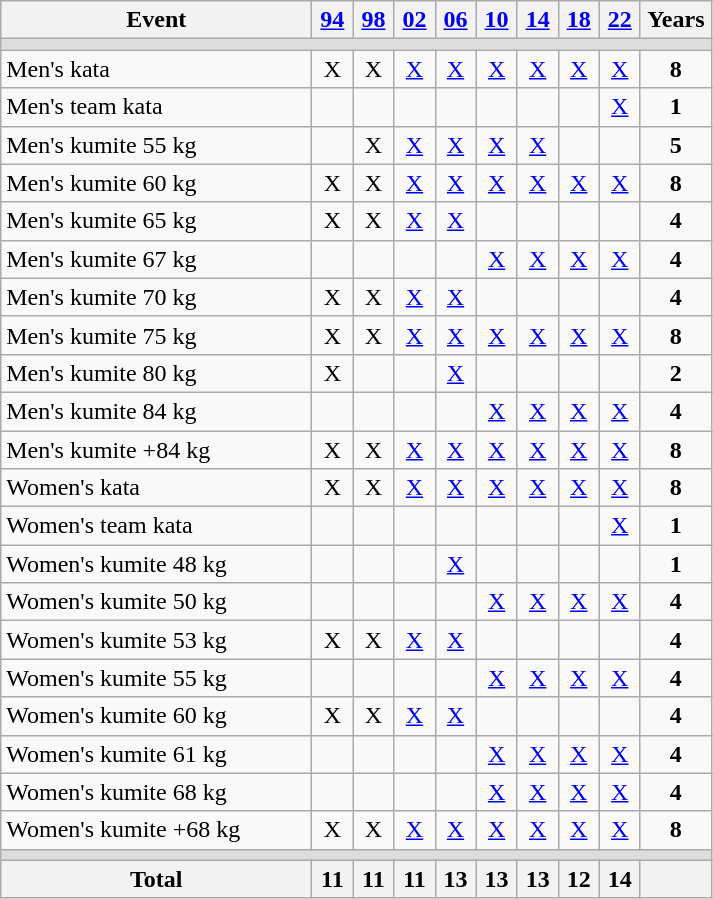<table class = "wikitable" style="text-align:center;">
<tr>
<th width="200">Event</th>
<th width=20><a href='#'>94</a></th>
<th width=20><a href='#'>98</a></th>
<th width=20><a href='#'>02</a></th>
<th width=20><a href='#'>06</a></th>
<th width=20><a href='#'>10</a></th>
<th width=20><a href='#'>14</a></th>
<th width=20><a href='#'>18</a></th>
<th width=20><a href='#'>22</a></th>
<th width=40>Years</th>
</tr>
<tr bgcolor=#DDDDDD>
<td colspan=10></td>
</tr>
<tr>
<td align=left>Men's kata</td>
<td>X</td>
<td>X</td>
<td><a href='#'>X</a></td>
<td><a href='#'>X</a></td>
<td><a href='#'>X</a></td>
<td><a href='#'>X</a></td>
<td><a href='#'>X</a></td>
<td><a href='#'>X</a></td>
<td><strong>8</strong></td>
</tr>
<tr>
<td align=left>Men's team kata</td>
<td></td>
<td></td>
<td></td>
<td></td>
<td></td>
<td></td>
<td></td>
<td><a href='#'>X</a></td>
<td><strong>1</strong></td>
</tr>
<tr>
<td align=left>Men's kumite 55 kg</td>
<td></td>
<td>X</td>
<td><a href='#'>X</a></td>
<td><a href='#'>X</a></td>
<td><a href='#'>X</a></td>
<td><a href='#'>X</a></td>
<td></td>
<td></td>
<td><strong>5</strong></td>
</tr>
<tr>
<td align=left>Men's kumite 60 kg</td>
<td>X</td>
<td>X</td>
<td><a href='#'>X</a></td>
<td><a href='#'>X</a></td>
<td><a href='#'>X</a></td>
<td><a href='#'>X</a></td>
<td><a href='#'>X</a></td>
<td><a href='#'>X</a></td>
<td><strong>8</strong></td>
</tr>
<tr>
<td align=left>Men's kumite 65 kg</td>
<td>X</td>
<td>X</td>
<td><a href='#'>X</a></td>
<td><a href='#'>X</a></td>
<td></td>
<td></td>
<td></td>
<td></td>
<td><strong>4</strong></td>
</tr>
<tr>
<td align=left>Men's kumite 67 kg</td>
<td></td>
<td></td>
<td></td>
<td></td>
<td><a href='#'>X</a></td>
<td><a href='#'>X</a></td>
<td><a href='#'>X</a></td>
<td><a href='#'>X</a></td>
<td><strong>4</strong></td>
</tr>
<tr>
<td align=left>Men's kumite 70 kg</td>
<td>X</td>
<td>X</td>
<td><a href='#'>X</a></td>
<td><a href='#'>X</a></td>
<td></td>
<td></td>
<td></td>
<td></td>
<td><strong>4</strong></td>
</tr>
<tr>
<td align=left>Men's kumite 75 kg</td>
<td>X</td>
<td>X</td>
<td><a href='#'>X</a></td>
<td><a href='#'>X</a></td>
<td><a href='#'>X</a></td>
<td><a href='#'>X</a></td>
<td><a href='#'>X</a></td>
<td><a href='#'>X</a></td>
<td><strong>8</strong></td>
</tr>
<tr>
<td align=left>Men's kumite 80 kg</td>
<td>X</td>
<td></td>
<td></td>
<td><a href='#'>X</a></td>
<td></td>
<td></td>
<td></td>
<td></td>
<td><strong>2</strong></td>
</tr>
<tr>
<td align=left>Men's kumite 84 kg</td>
<td></td>
<td></td>
<td></td>
<td></td>
<td><a href='#'>X</a></td>
<td><a href='#'>X</a></td>
<td><a href='#'>X</a></td>
<td><a href='#'>X</a></td>
<td><strong>4</strong></td>
</tr>
<tr>
<td align=left>Men's kumite +84 kg</td>
<td>X</td>
<td>X</td>
<td><a href='#'>X</a></td>
<td><a href='#'>X</a></td>
<td><a href='#'>X</a></td>
<td><a href='#'>X</a></td>
<td><a href='#'>X</a></td>
<td><a href='#'>X</a></td>
<td><strong>8</strong></td>
</tr>
<tr>
<td align=left>Women's kata</td>
<td>X</td>
<td>X</td>
<td><a href='#'>X</a></td>
<td><a href='#'>X</a></td>
<td><a href='#'>X</a></td>
<td><a href='#'>X</a></td>
<td><a href='#'>X</a></td>
<td><a href='#'>X</a></td>
<td><strong>8</strong></td>
</tr>
<tr>
<td align=left>Women's team kata</td>
<td></td>
<td></td>
<td></td>
<td></td>
<td></td>
<td></td>
<td></td>
<td><a href='#'>X</a></td>
<td><strong>1</strong></td>
</tr>
<tr>
<td align=left>Women's kumite 48 kg</td>
<td></td>
<td></td>
<td></td>
<td><a href='#'>X</a></td>
<td></td>
<td></td>
<td></td>
<td></td>
<td><strong>1</strong></td>
</tr>
<tr>
<td align=left>Women's kumite 50 kg</td>
<td></td>
<td></td>
<td></td>
<td></td>
<td><a href='#'>X</a></td>
<td><a href='#'>X</a></td>
<td><a href='#'>X</a></td>
<td><a href='#'>X</a></td>
<td><strong>4</strong></td>
</tr>
<tr>
<td align=left>Women's kumite 53 kg</td>
<td>X</td>
<td>X</td>
<td><a href='#'>X</a></td>
<td><a href='#'>X</a></td>
<td></td>
<td></td>
<td></td>
<td></td>
<td><strong>4</strong></td>
</tr>
<tr>
<td align=left>Women's kumite 55 kg</td>
<td></td>
<td></td>
<td></td>
<td></td>
<td><a href='#'>X</a></td>
<td><a href='#'>X</a></td>
<td><a href='#'>X</a></td>
<td><a href='#'>X</a></td>
<td><strong>4</strong></td>
</tr>
<tr>
<td align=left>Women's kumite 60 kg</td>
<td>X</td>
<td>X</td>
<td><a href='#'>X</a></td>
<td><a href='#'>X</a></td>
<td></td>
<td></td>
<td></td>
<td></td>
<td><strong>4</strong></td>
</tr>
<tr>
<td align=left>Women's kumite 61 kg</td>
<td></td>
<td></td>
<td></td>
<td></td>
<td><a href='#'>X</a></td>
<td><a href='#'>X</a></td>
<td><a href='#'>X</a></td>
<td><a href='#'>X</a></td>
<td><strong>4</strong></td>
</tr>
<tr>
<td align=left>Women's kumite 68 kg</td>
<td></td>
<td></td>
<td></td>
<td></td>
<td><a href='#'>X</a></td>
<td><a href='#'>X</a></td>
<td><a href='#'>X</a></td>
<td><a href='#'>X</a></td>
<td><strong>4</strong></td>
</tr>
<tr>
<td align=left>Women's kumite +68 kg</td>
<td>X</td>
<td>X</td>
<td><a href='#'>X</a></td>
<td><a href='#'>X</a></td>
<td><a href='#'>X</a></td>
<td><a href='#'>X</a></td>
<td><a href='#'>X</a></td>
<td><a href='#'>X</a></td>
<td><strong>8</strong></td>
</tr>
<tr bgcolor=#DDDDDD>
<td colspan=10></td>
</tr>
<tr>
<th>Total</th>
<th>11</th>
<th>11</th>
<th>11</th>
<th>13</th>
<th>13</th>
<th>13</th>
<th>12</th>
<th>14</th>
<th></th>
</tr>
</table>
